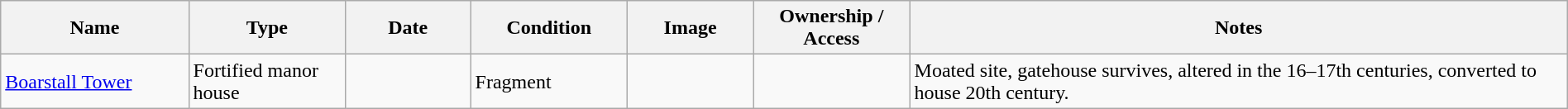<table class="wikitable sortable" width="100%">
<tr>
<th width="12%">Name</th>
<th width="10%">Type</th>
<th width="8%">Date</th>
<th width="10%">Condition</th>
<th class="unsortable" width="94">Image</th>
<th width="10%">Ownership / Access</th>
<th class="unsortable">Notes</th>
</tr>
<tr>
<td><a href='#'>Boarstall Tower</a></td>
<td>Fortified manor house</td>
<td></td>
<td>Fragment</td>
<td></td>
<td></td>
<td>Moated site, gatehouse survives, altered in the 16–17th centuries, converted to house 20th century.</td>
</tr>
</table>
